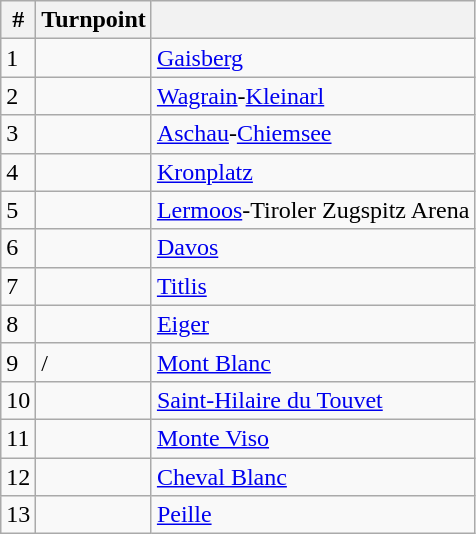<table class="wikitable">
<tr>
<th>#</th>
<th>Turnpoint</th>
<th></th>
</tr>
<tr>
<td>1</td>
<td></td>
<td><a href='#'>Gaisberg</a></td>
</tr>
<tr>
<td>2</td>
<td></td>
<td><a href='#'>Wagrain</a>-<a href='#'>Kleinarl</a></td>
</tr>
<tr>
<td>3</td>
<td></td>
<td><a href='#'>Aschau</a>-<a href='#'>Chiemsee</a></td>
</tr>
<tr>
<td>4</td>
<td></td>
<td><a href='#'>Kronplatz</a></td>
</tr>
<tr>
<td>5</td>
<td></td>
<td><a href='#'>Lermoos</a>-Tiroler Zugspitz Arena</td>
</tr>
<tr>
<td>6</td>
<td></td>
<td><a href='#'>Davos</a></td>
</tr>
<tr>
<td>7</td>
<td></td>
<td><a href='#'>Titlis</a></td>
</tr>
<tr>
<td>8</td>
<td></td>
<td><a href='#'>Eiger</a></td>
</tr>
<tr>
<td>9</td>
<td>/</td>
<td><a href='#'>Mont Blanc</a></td>
</tr>
<tr>
<td>10</td>
<td></td>
<td><a href='#'>Saint-Hilaire du Touvet</a></td>
</tr>
<tr>
<td>11</td>
<td></td>
<td><a href='#'>Monte Viso</a></td>
</tr>
<tr>
<td>12</td>
<td></td>
<td><a href='#'>Cheval Blanc</a></td>
</tr>
<tr>
<td>13</td>
<td></td>
<td><a href='#'>Peille</a></td>
</tr>
</table>
